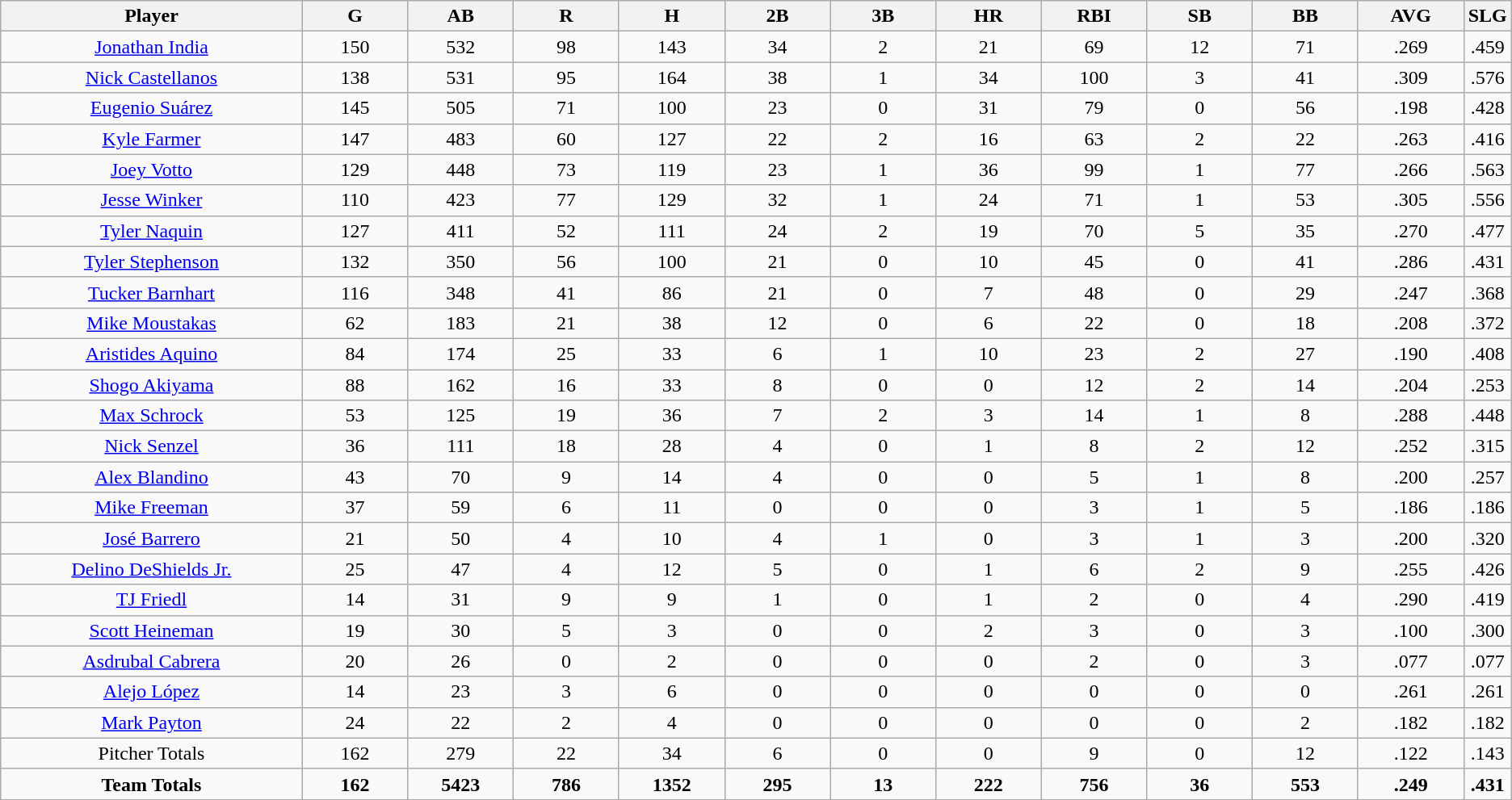<table class=wikitable style="text-align:center">
<tr>
<th bgcolor=#DDDDFF; width="20%">Player</th>
<th bgcolor=#DDDDFF; width="7%">G</th>
<th bgcolor=#DDDDFF; width="7%">AB</th>
<th bgcolor=#DDDDFF; width="7%">R</th>
<th bgcolor=#DDDDFF; width="7%">H</th>
<th bgcolor=#DDDDFF; width="7%">2B</th>
<th bgcolor=#DDDDFF; width="7%">3B</th>
<th bgcolor=#DDDDFF; width="7%">HR</th>
<th bgcolor=#DDDDFF; width="7%">RBI</th>
<th bgcolor=#DDDDFF; width="7%">SB</th>
<th bgcolor=#DDDDFF; width="7%">BB</th>
<th bgcolor=#DDDDFF; width="7%">AVG</th>
<th bgcolor=#DDDDFF; width="7%">SLG</th>
</tr>
<tr>
<td><a href='#'>Jonathan India</a></td>
<td>150</td>
<td>532</td>
<td>98</td>
<td>143</td>
<td>34</td>
<td>2</td>
<td>21</td>
<td>69</td>
<td>12</td>
<td>71</td>
<td>.269</td>
<td>.459</td>
</tr>
<tr>
<td><a href='#'>Nick Castellanos</a></td>
<td>138</td>
<td>531</td>
<td>95</td>
<td>164</td>
<td>38</td>
<td>1</td>
<td>34</td>
<td>100</td>
<td>3</td>
<td>41</td>
<td>.309</td>
<td>.576</td>
</tr>
<tr>
<td><a href='#'>Eugenio Suárez</a></td>
<td>145</td>
<td>505</td>
<td>71</td>
<td>100</td>
<td>23</td>
<td>0</td>
<td>31</td>
<td>79</td>
<td>0</td>
<td>56</td>
<td>.198</td>
<td>.428</td>
</tr>
<tr>
<td><a href='#'>Kyle Farmer</a></td>
<td>147</td>
<td>483</td>
<td>60</td>
<td>127</td>
<td>22</td>
<td>2</td>
<td>16</td>
<td>63</td>
<td>2</td>
<td>22</td>
<td>.263</td>
<td>.416</td>
</tr>
<tr>
<td><a href='#'>Joey Votto</a></td>
<td>129</td>
<td>448</td>
<td>73</td>
<td>119</td>
<td>23</td>
<td>1</td>
<td>36</td>
<td>99</td>
<td>1</td>
<td>77</td>
<td>.266</td>
<td>.563</td>
</tr>
<tr>
<td><a href='#'>Jesse Winker</a></td>
<td>110</td>
<td>423</td>
<td>77</td>
<td>129</td>
<td>32</td>
<td>1</td>
<td>24</td>
<td>71</td>
<td>1</td>
<td>53</td>
<td>.305</td>
<td>.556</td>
</tr>
<tr>
<td><a href='#'>Tyler Naquin</a></td>
<td>127</td>
<td>411</td>
<td>52</td>
<td>111</td>
<td>24</td>
<td>2</td>
<td>19</td>
<td>70</td>
<td>5</td>
<td>35</td>
<td>.270</td>
<td>.477</td>
</tr>
<tr>
<td><a href='#'>Tyler Stephenson</a></td>
<td>132</td>
<td>350</td>
<td>56</td>
<td>100</td>
<td>21</td>
<td>0</td>
<td>10</td>
<td>45</td>
<td>0</td>
<td>41</td>
<td>.286</td>
<td>.431</td>
</tr>
<tr>
<td><a href='#'>Tucker Barnhart</a></td>
<td>116</td>
<td>348</td>
<td>41</td>
<td>86</td>
<td>21</td>
<td>0</td>
<td>7</td>
<td>48</td>
<td>0</td>
<td>29</td>
<td>.247</td>
<td>.368</td>
</tr>
<tr>
<td><a href='#'>Mike Moustakas</a></td>
<td>62</td>
<td>183</td>
<td>21</td>
<td>38</td>
<td>12</td>
<td>0</td>
<td>6</td>
<td>22</td>
<td>0</td>
<td>18</td>
<td>.208</td>
<td>.372</td>
</tr>
<tr>
<td><a href='#'>Aristides Aquino</a></td>
<td>84</td>
<td>174</td>
<td>25</td>
<td>33</td>
<td>6</td>
<td>1</td>
<td>10</td>
<td>23</td>
<td>2</td>
<td>27</td>
<td>.190</td>
<td>.408</td>
</tr>
<tr>
<td><a href='#'>Shogo Akiyama</a></td>
<td>88</td>
<td>162</td>
<td>16</td>
<td>33</td>
<td>8</td>
<td>0</td>
<td>0</td>
<td>12</td>
<td>2</td>
<td>14</td>
<td>.204</td>
<td>.253</td>
</tr>
<tr>
<td><a href='#'>Max Schrock</a></td>
<td>53</td>
<td>125</td>
<td>19</td>
<td>36</td>
<td>7</td>
<td>2</td>
<td>3</td>
<td>14</td>
<td>1</td>
<td>8</td>
<td>.288</td>
<td>.448</td>
</tr>
<tr>
<td><a href='#'>Nick Senzel</a></td>
<td>36</td>
<td>111</td>
<td>18</td>
<td>28</td>
<td>4</td>
<td>0</td>
<td>1</td>
<td>8</td>
<td>2</td>
<td>12</td>
<td>.252</td>
<td>.315</td>
</tr>
<tr>
<td><a href='#'>Alex Blandino</a></td>
<td>43</td>
<td>70</td>
<td>9</td>
<td>14</td>
<td>4</td>
<td>0</td>
<td>0</td>
<td>5</td>
<td>1</td>
<td>8</td>
<td>.200</td>
<td>.257</td>
</tr>
<tr>
<td><a href='#'>Mike Freeman</a></td>
<td>37</td>
<td>59</td>
<td>6</td>
<td>11</td>
<td>0</td>
<td>0</td>
<td>0</td>
<td>3</td>
<td>1</td>
<td>5</td>
<td>.186</td>
<td>.186</td>
</tr>
<tr>
<td><a href='#'>José Barrero</a></td>
<td>21</td>
<td>50</td>
<td>4</td>
<td>10</td>
<td>4</td>
<td>1</td>
<td>0</td>
<td>3</td>
<td>1</td>
<td>3</td>
<td>.200</td>
<td>.320</td>
</tr>
<tr>
<td><a href='#'>Delino DeShields Jr.</a></td>
<td>25</td>
<td>47</td>
<td>4</td>
<td>12</td>
<td>5</td>
<td>0</td>
<td>1</td>
<td>6</td>
<td>2</td>
<td>9</td>
<td>.255</td>
<td>.426</td>
</tr>
<tr>
<td><a href='#'>TJ Friedl</a></td>
<td>14</td>
<td>31</td>
<td>9</td>
<td>9</td>
<td>1</td>
<td>0</td>
<td>1</td>
<td>2</td>
<td>0</td>
<td>4</td>
<td>.290</td>
<td>.419</td>
</tr>
<tr>
<td><a href='#'>Scott Heineman</a></td>
<td>19</td>
<td>30</td>
<td>5</td>
<td>3</td>
<td>0</td>
<td>0</td>
<td>2</td>
<td>3</td>
<td>0</td>
<td>3</td>
<td>.100</td>
<td>.300</td>
</tr>
<tr>
<td><a href='#'>Asdrubal Cabrera</a></td>
<td>20</td>
<td>26</td>
<td>0</td>
<td>2</td>
<td>0</td>
<td>0</td>
<td>0</td>
<td>2</td>
<td>0</td>
<td>3</td>
<td>.077</td>
<td>.077</td>
</tr>
<tr>
<td><a href='#'>Alejo López</a></td>
<td>14</td>
<td>23</td>
<td>3</td>
<td>6</td>
<td>0</td>
<td>0</td>
<td>0</td>
<td>0</td>
<td>0</td>
<td>0</td>
<td>.261</td>
<td>.261</td>
</tr>
<tr>
<td><a href='#'>Mark Payton</a></td>
<td>24</td>
<td>22</td>
<td>2</td>
<td>4</td>
<td>0</td>
<td>0</td>
<td>0</td>
<td>0</td>
<td>0</td>
<td>2</td>
<td>.182</td>
<td>.182</td>
</tr>
<tr>
<td>Pitcher Totals</td>
<td>162</td>
<td>279</td>
<td>22</td>
<td>34</td>
<td>6</td>
<td>0</td>
<td>0</td>
<td>9</td>
<td>0</td>
<td>12</td>
<td>.122</td>
<td>.143</td>
</tr>
<tr>
<td><strong>Team Totals</strong></td>
<td><strong>162</strong></td>
<td><strong>5423</strong></td>
<td><strong>786</strong></td>
<td><strong>1352</strong></td>
<td><strong>295</strong></td>
<td><strong>13</strong></td>
<td><strong>222</strong></td>
<td><strong>756</strong></td>
<td><strong>36</strong></td>
<td><strong>553</strong></td>
<td><strong>.249</strong></td>
<td><strong>.431</strong></td>
</tr>
</table>
